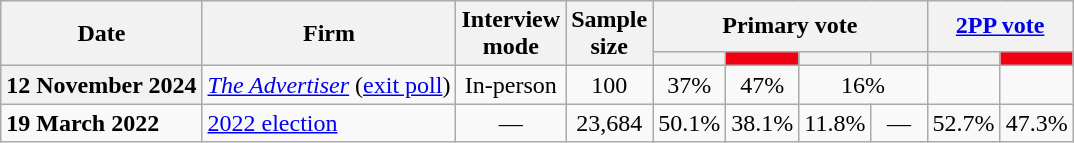<table class="nowrap wikitable sortable tpl-blanktable" style=text-align:center;font-size:100%>
<tr>
<th rowspan=2>Date</th>
<th rowspan=2>Firm</th>
<th rowspan=2 class=unsortable>Interview<br>mode</th>
<th rowspan=2 class=unsortable>Sample<br>size</th>
<th colspan="4">Primary vote</th>
<th colspan="2"><a href='#'>2PP vote</a></th>
</tr>
<tr>
<th width=30px; class="unsortable" style=background:></th>
<th width=30px; class="unsortable" style="background:#F00011"></th>
<th width=30px; class="unsortable" style=background:></th>
<th width=30px; class="unsortable" style=background:></th>
<th width=30px; class="unsortable" style=background:></th>
<th width=30px; class="unsortable" style="background:#F00011"></th>
</tr>
<tr>
<th style=text-align:left>12 November 2024</th>
<td style=text-align:left><em><a href='#'>The Advertiser</a></em> (<a href='#'>exit poll</a>)</td>
<td>In-person</td>
<td>100</td>
<td>37%</td>
<td>47%</td>
<td colspan=2>16%</td>
<td></td>
<td></td>
</tr>
<tr>
<td style=text-align:left><strong>19 March 2022</strong></td>
<td style=text-align:left><a href='#'>2022 election</a></td>
<td>—</td>
<td>23,684</td>
<td>50.1%</td>
<td>38.1%</td>
<td>11.8%</td>
<td>—</td>
<td>52.7%</td>
<td>47.3%</td>
</tr>
</table>
